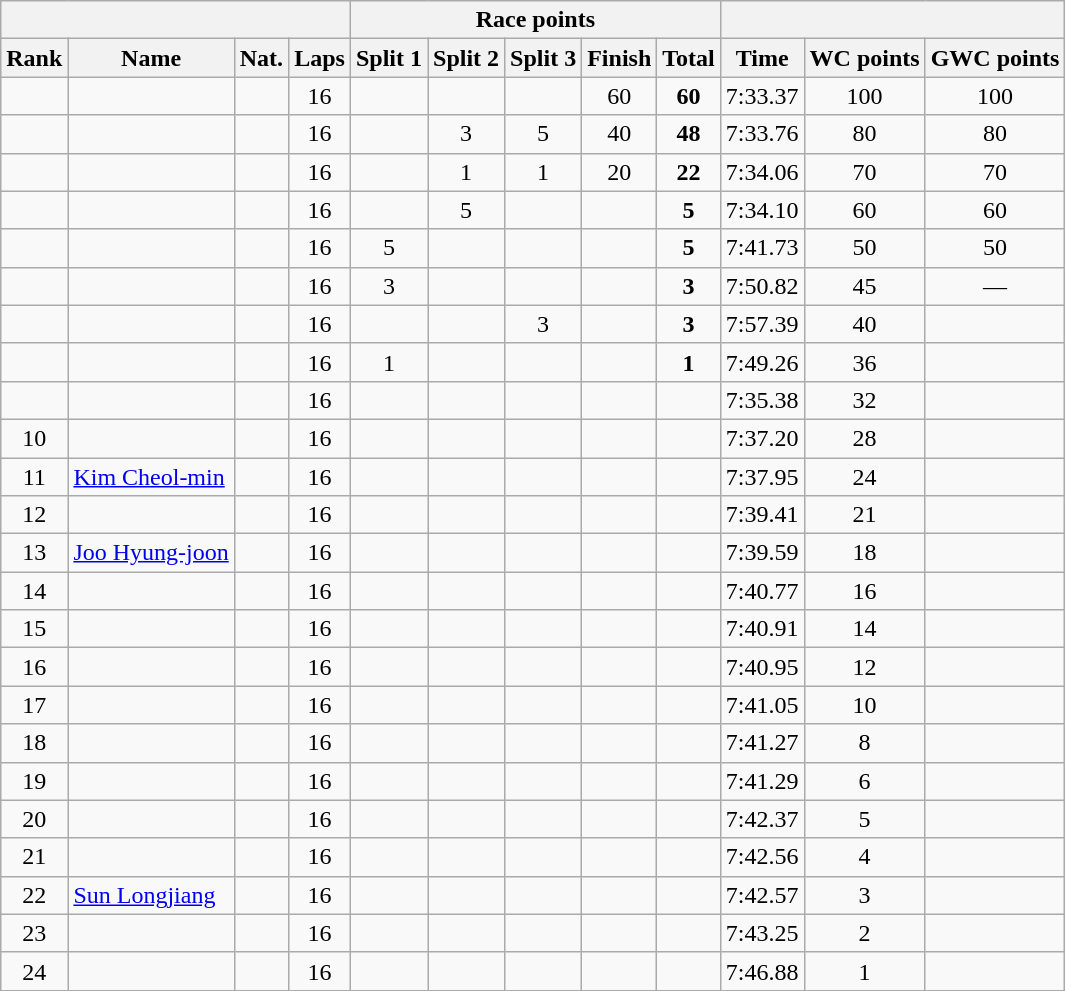<table class="wikitable sortable" style="text-align:center">
<tr>
<th colspan=4></th>
<th colspan=5>Race points</th>
<th colspan=3></th>
</tr>
<tr>
<th>Rank</th>
<th>Name</th>
<th>Nat.</th>
<th>Laps</th>
<th>Split 1</th>
<th>Split 2</th>
<th>Split 3</th>
<th>Finish</th>
<th>Total</th>
<th>Time</th>
<th>WC points</th>
<th>GWC points</th>
</tr>
<tr>
<td></td>
<td align=left></td>
<td></td>
<td>16</td>
<td></td>
<td></td>
<td></td>
<td>60</td>
<td><strong>60</strong></td>
<td>7:33.37</td>
<td>100</td>
<td>100</td>
</tr>
<tr>
<td></td>
<td align=left></td>
<td></td>
<td>16</td>
<td></td>
<td>3</td>
<td>5</td>
<td>40</td>
<td><strong>48</strong></td>
<td>7:33.76</td>
<td>80</td>
<td>80</td>
</tr>
<tr>
<td></td>
<td align=left></td>
<td></td>
<td>16</td>
<td></td>
<td>1</td>
<td>1</td>
<td>20</td>
<td><strong>22</strong></td>
<td>7:34.06</td>
<td>70</td>
<td>70</td>
</tr>
<tr>
<td></td>
<td align=left></td>
<td></td>
<td>16</td>
<td></td>
<td>5</td>
<td></td>
<td></td>
<td><strong>5</strong></td>
<td>7:34.10</td>
<td>60</td>
<td>60</td>
</tr>
<tr>
<td></td>
<td align=left></td>
<td></td>
<td>16</td>
<td>5</td>
<td></td>
<td></td>
<td></td>
<td><strong>5</strong></td>
<td>7:41.73</td>
<td>50</td>
<td>50</td>
</tr>
<tr>
<td></td>
<td align=left></td>
<td></td>
<td>16</td>
<td>3</td>
<td></td>
<td></td>
<td></td>
<td><strong>3</strong></td>
<td>7:50.82</td>
<td>45</td>
<td>—</td>
</tr>
<tr>
<td></td>
<td align=left></td>
<td></td>
<td>16</td>
<td></td>
<td></td>
<td>3</td>
<td></td>
<td><strong>3</strong></td>
<td>7:57.39</td>
<td>40</td>
<td></td>
</tr>
<tr>
<td></td>
<td align=left></td>
<td></td>
<td>16</td>
<td>1</td>
<td></td>
<td></td>
<td></td>
<td><strong>1</strong></td>
<td>7:49.26</td>
<td>36</td>
<td></td>
</tr>
<tr>
<td></td>
<td align=left></td>
<td></td>
<td>16</td>
<td></td>
<td></td>
<td></td>
<td></td>
<td></td>
<td>7:35.38</td>
<td>32</td>
<td></td>
</tr>
<tr>
<td>10</td>
<td align=left></td>
<td></td>
<td>16</td>
<td></td>
<td></td>
<td></td>
<td></td>
<td></td>
<td>7:37.20</td>
<td>28</td>
<td></td>
</tr>
<tr>
<td>11</td>
<td align=left><a href='#'>Kim Cheol-min</a></td>
<td></td>
<td>16</td>
<td></td>
<td></td>
<td></td>
<td></td>
<td></td>
<td>7:37.95</td>
<td>24</td>
<td></td>
</tr>
<tr>
<td>12</td>
<td align=left></td>
<td></td>
<td>16</td>
<td></td>
<td></td>
<td></td>
<td></td>
<td></td>
<td>7:39.41</td>
<td>21</td>
<td></td>
</tr>
<tr>
<td>13</td>
<td align=left><a href='#'>Joo Hyung-joon</a></td>
<td></td>
<td>16</td>
<td></td>
<td></td>
<td></td>
<td></td>
<td></td>
<td>7:39.59</td>
<td>18</td>
<td></td>
</tr>
<tr>
<td>14</td>
<td align=left></td>
<td></td>
<td>16</td>
<td></td>
<td></td>
<td></td>
<td></td>
<td></td>
<td>7:40.77</td>
<td>16</td>
<td></td>
</tr>
<tr>
<td>15</td>
<td align=left></td>
<td></td>
<td>16</td>
<td></td>
<td></td>
<td></td>
<td></td>
<td></td>
<td>7:40.91</td>
<td>14</td>
<td></td>
</tr>
<tr>
<td>16</td>
<td align=left></td>
<td></td>
<td>16</td>
<td></td>
<td></td>
<td></td>
<td></td>
<td></td>
<td>7:40.95</td>
<td>12</td>
<td></td>
</tr>
<tr>
<td>17</td>
<td align=left></td>
<td></td>
<td>16</td>
<td></td>
<td></td>
<td></td>
<td></td>
<td></td>
<td>7:41.05</td>
<td>10</td>
<td></td>
</tr>
<tr>
<td>18</td>
<td align=left></td>
<td></td>
<td>16</td>
<td></td>
<td></td>
<td></td>
<td></td>
<td></td>
<td>7:41.27</td>
<td>8</td>
<td></td>
</tr>
<tr>
<td>19</td>
<td align=left></td>
<td></td>
<td>16</td>
<td></td>
<td></td>
<td></td>
<td></td>
<td></td>
<td>7:41.29</td>
<td>6</td>
<td></td>
</tr>
<tr>
<td>20</td>
<td align=left></td>
<td></td>
<td>16</td>
<td></td>
<td></td>
<td></td>
<td></td>
<td></td>
<td>7:42.37</td>
<td>5</td>
<td></td>
</tr>
<tr>
<td>21</td>
<td align=left></td>
<td></td>
<td>16</td>
<td></td>
<td></td>
<td></td>
<td></td>
<td></td>
<td>7:42.56</td>
<td>4</td>
<td></td>
</tr>
<tr>
<td>22</td>
<td align=left><a href='#'>Sun Longjiang</a></td>
<td></td>
<td>16</td>
<td></td>
<td></td>
<td></td>
<td></td>
<td></td>
<td>7:42.57</td>
<td>3</td>
<td></td>
</tr>
<tr>
<td>23</td>
<td align=left></td>
<td></td>
<td>16</td>
<td></td>
<td></td>
<td></td>
<td></td>
<td></td>
<td>7:43.25</td>
<td>2</td>
<td></td>
</tr>
<tr>
<td>24</td>
<td align=left></td>
<td></td>
<td>16</td>
<td></td>
<td></td>
<td></td>
<td></td>
<td></td>
<td>7:46.88</td>
<td>1</td>
<td></td>
</tr>
</table>
